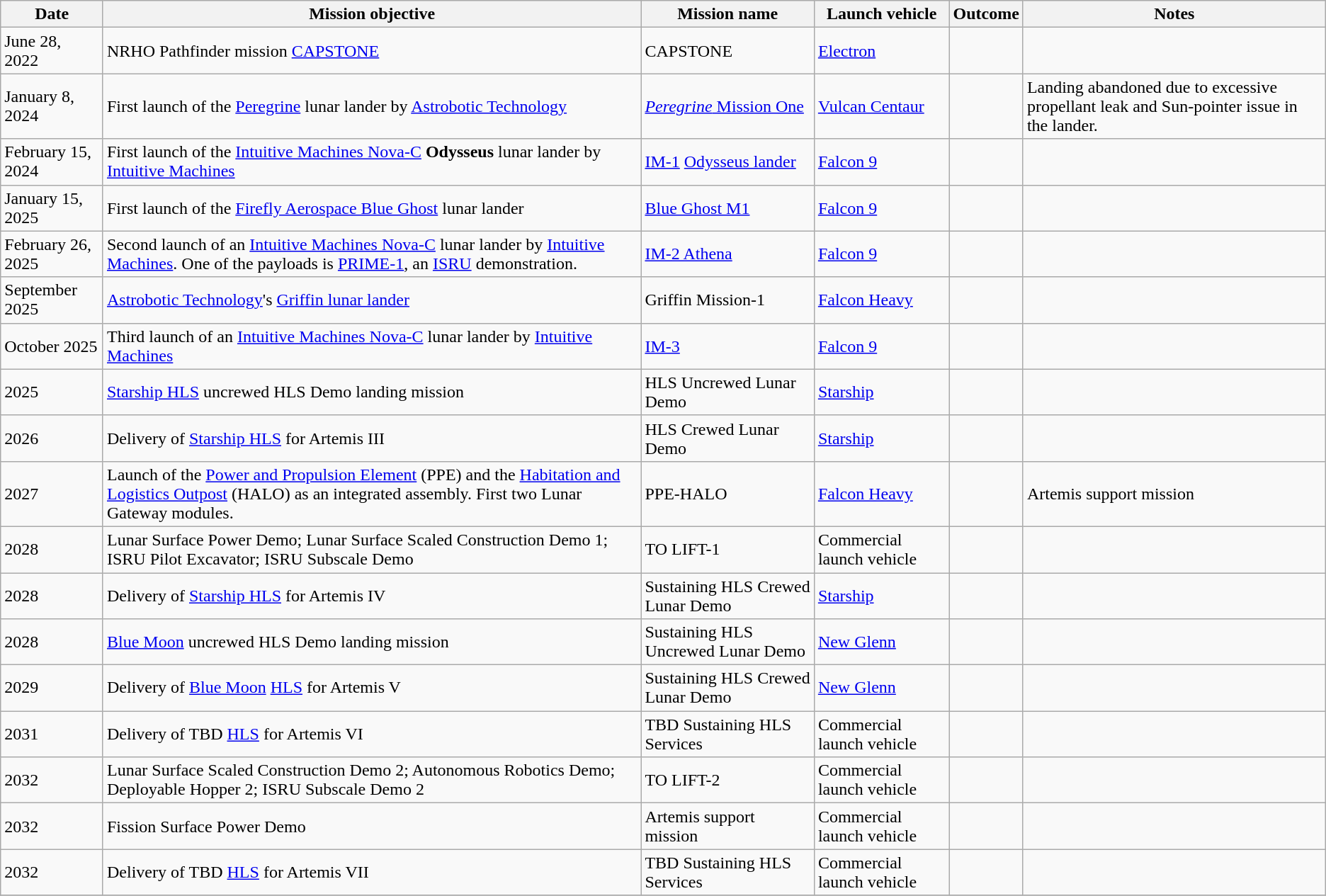<table class="wikitable">
<tr>
<th>Date</th>
<th>Mission objective</th>
<th>Mission name</th>
<th>Launch vehicle</th>
<th>Outcome</th>
<th>Notes</th>
</tr>
<tr>
<td>June 28, 2022</td>
<td>NRHO Pathfinder mission <a href='#'>CAPSTONE</a></td>
<td>CAPSTONE</td>
<td><a href='#'>Electron</a></td>
<td></td>
<td></td>
</tr>
<tr>
<td>January 8, 2024</td>
<td>First launch of the <a href='#'>Peregrine</a> lunar lander by <a href='#'>Astrobotic Technology</a></td>
<td><a href='#'><em>Peregrine</em> Mission One</a></td>
<td><a href='#'>Vulcan Centaur</a></td>
<td></td>
<td>Landing abandoned due to excessive propellant leak and Sun-pointer issue in the lander.</td>
</tr>
<tr>
<td>February 15, 2024</td>
<td>First launch of the <a href='#'>Intuitive Machines Nova-C</a> <strong>Odysseus</strong> lunar lander by <a href='#'>Intuitive Machines</a></td>
<td><a href='#'>IM-1</a> <a href='#'>Odysseus lander</a></td>
<td><a href='#'>Falcon 9</a></td>
<td></td>
<td></td>
</tr>
<tr>
<td>January 15, 2025</td>
<td>First launch of the <a href='#'>Firefly Aerospace Blue Ghost</a> lunar lander</td>
<td><a href='#'>Blue Ghost M1</a></td>
<td><a href='#'>Falcon 9</a></td>
<td></td>
<td></td>
</tr>
<tr>
<td>February 26, 2025</td>
<td>Second launch of an <a href='#'>Intuitive Machines Nova-C</a> lunar lander by <a href='#'>Intuitive Machines</a>. One of the payloads is <a href='#'>PRIME-1</a>, an <a href='#'>ISRU</a> demonstration.</td>
<td><a href='#'>IM-2 Athena</a></td>
<td><a href='#'>Falcon 9</a></td>
<td></td>
<td></td>
</tr>
<tr>
<td>September 2025</td>
<td><a href='#'>Astrobotic Technology</a>'s <a href='#'>Griffin lunar lander</a></td>
<td>Griffin Mission-1</td>
<td><a href='#'>Falcon Heavy</a></td>
<td></td>
<td></td>
</tr>
<tr>
<td>October 2025</td>
<td>Third launch of an <a href='#'>Intuitive Machines Nova-C</a> lunar lander by <a href='#'>Intuitive Machines</a></td>
<td><a href='#'>IM-3</a></td>
<td><a href='#'>Falcon 9</a></td>
<td></td>
<td></td>
</tr>
<tr>
<td>2025</td>
<td><a href='#'>Starship HLS</a> uncrewed HLS Demo landing mission</td>
<td>HLS Uncrewed Lunar Demo</td>
<td><a href='#'>Starship</a></td>
<td></td>
<td></td>
</tr>
<tr>
<td>2026</td>
<td>Delivery of <a href='#'>Starship HLS</a> for Artemis III</td>
<td>HLS Crewed Lunar Demo</td>
<td><a href='#'>Starship</a></td>
<td></td>
<td></td>
</tr>
<tr>
<td>2027</td>
<td>Launch of the <a href='#'>Power and Propulsion Element</a> (PPE) and the <a href='#'>Habitation and Logistics Outpost</a> (HALO) as an integrated assembly. First two Lunar Gateway modules.</td>
<td>PPE-HALO</td>
<td><a href='#'>Falcon Heavy</a></td>
<td></td>
<td>Artemis support mission</td>
</tr>
<tr>
<td>2028</td>
<td>Lunar Surface Power Demo; Lunar Surface Scaled Construction Demo 1; ISRU Pilot Excavator; ISRU Subscale Demo</td>
<td>TO LIFT-1</td>
<td>Commercial launch vehicle</td>
<td></td>
<td></td>
</tr>
<tr>
<td>2028</td>
<td>Delivery of <a href='#'>Starship HLS</a> for Artemis IV</td>
<td>Sustaining HLS Crewed Lunar Demo</td>
<td><a href='#'>Starship</a></td>
<td></td>
<td></td>
</tr>
<tr>
<td>2028</td>
<td><a href='#'>Blue Moon</a> uncrewed HLS Demo landing mission</td>
<td>Sustaining HLS Uncrewed Lunar Demo</td>
<td><a href='#'>New Glenn</a></td>
<td></td>
<td></td>
</tr>
<tr>
<td>2029</td>
<td>Delivery of <a href='#'>Blue Moon</a> <a href='#'>HLS</a> for Artemis V</td>
<td>Sustaining HLS Crewed Lunar Demo</td>
<td><a href='#'>New Glenn</a></td>
<td></td>
<td></td>
</tr>
<tr>
<td>2031</td>
<td>Delivery of TBD <a href='#'>HLS</a> for Artemis VI</td>
<td>TBD Sustaining HLS Services</td>
<td>Commercial launch vehicle</td>
<td></td>
<td></td>
</tr>
<tr>
<td>2032</td>
<td>Lunar Surface Scaled Construction Demo 2; Autonomous Robotics Demo; Deployable Hopper 2; ISRU Subscale Demo 2</td>
<td>TO LIFT-2</td>
<td>Commercial launch vehicle</td>
<td></td>
<td></td>
</tr>
<tr>
<td>2032</td>
<td>Fission Surface Power Demo</td>
<td>Artemis support mission</td>
<td>Commercial launch vehicle</td>
<td></td>
<td></td>
</tr>
<tr>
<td>2032</td>
<td>Delivery of TBD <a href='#'>HLS</a> for Artemis VII</td>
<td>TBD Sustaining HLS Services</td>
<td>Commercial launch vehicle</td>
<td></td>
<td></td>
</tr>
<tr>
</tr>
</table>
